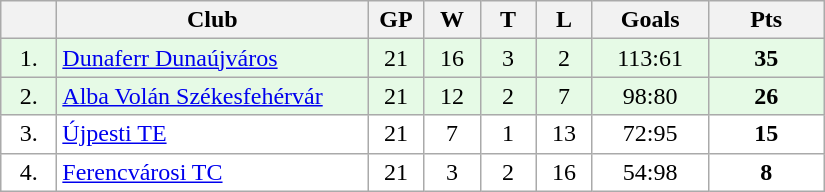<table class="wikitable">
<tr>
<th width="30"></th>
<th width="200">Club</th>
<th width="30">GP</th>
<th width="30">W</th>
<th width="30">T</th>
<th width="30">L</th>
<th width="70">Goals</th>
<th width="70">Pts</th>
</tr>
<tr bgcolor="#e6fae6" align="center">
<td>1.</td>
<td align="left"><a href='#'>Dunaferr Dunaújváros</a></td>
<td>21</td>
<td>16</td>
<td>3</td>
<td>2</td>
<td>113:61</td>
<td><strong>35</strong></td>
</tr>
<tr bgcolor="#e6fae6" align="center">
<td>2.</td>
<td align="left"><a href='#'>Alba Volán Székesfehérvár</a></td>
<td>21</td>
<td>12</td>
<td>2</td>
<td>7</td>
<td>98:80</td>
<td><strong>26</strong></td>
</tr>
<tr bgcolor="#FFFFFF" align="center">
<td>3.</td>
<td align="left"><a href='#'>Újpesti TE</a></td>
<td>21</td>
<td>7</td>
<td>1</td>
<td>13</td>
<td>72:95</td>
<td><strong>15</strong></td>
</tr>
<tr bgcolor="#FFFFFF" align="center">
<td>4.</td>
<td align="left"><a href='#'>Ferencvárosi TC</a></td>
<td>21</td>
<td>3</td>
<td>2</td>
<td>16</td>
<td>54:98</td>
<td><strong>8</strong></td>
</tr>
</table>
